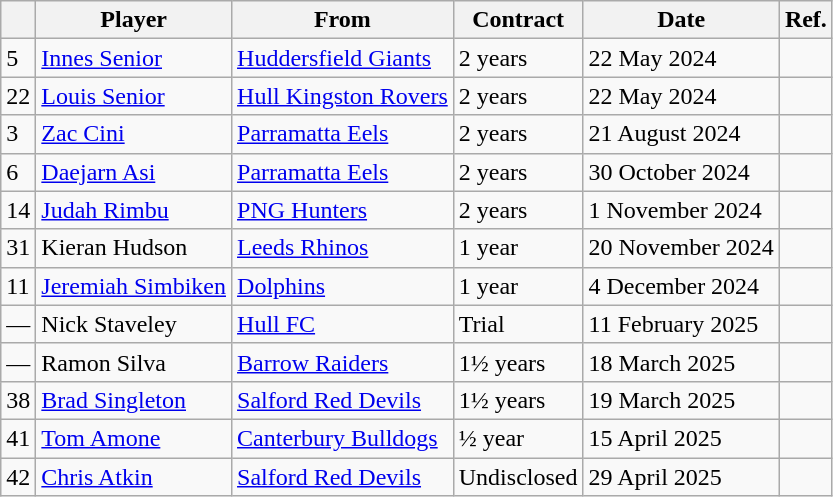<table class="wikitable defaultleft col1center">
<tr>
<th></th>
<th>Player</th>
<th>From</th>
<th>Contract</th>
<th>Date</th>
<th>Ref.</th>
</tr>
<tr>
<td>5</td>
<td> <a href='#'>Innes Senior</a></td>
<td> <a href='#'>Huddersfield Giants</a></td>
<td>2 years</td>
<td>22 May 2024</td>
<td></td>
</tr>
<tr>
<td>22</td>
<td> <a href='#'>Louis Senior</a></td>
<td> <a href='#'>Hull Kingston Rovers</a></td>
<td>2 years</td>
<td>22 May 2024</td>
<td></td>
</tr>
<tr>
<td>3</td>
<td> <a href='#'>Zac Cini</a></td>
<td> <a href='#'>Parramatta Eels</a></td>
<td>2 years</td>
<td>21 August 2024</td>
<td></td>
</tr>
<tr>
<td>6</td>
<td> <a href='#'>Daejarn Asi</a></td>
<td> <a href='#'>Parramatta Eels</a></td>
<td>2 years</td>
<td>30 October 2024</td>
<td></td>
</tr>
<tr>
<td>14</td>
<td> <a href='#'>Judah Rimbu</a></td>
<td> <a href='#'>PNG Hunters</a></td>
<td>2 years</td>
<td>1 November 2024</td>
<td></td>
</tr>
<tr>
<td>31</td>
<td> Kieran Hudson</td>
<td> <a href='#'>Leeds Rhinos</a></td>
<td>1 year</td>
<td>20 November 2024</td>
<td></td>
</tr>
<tr>
<td>11</td>
<td> <a href='#'>Jeremiah Simbiken</a></td>
<td> <a href='#'>Dolphins</a></td>
<td>1 year</td>
<td>4 December 2024</td>
<td></td>
</tr>
<tr>
<td>—</td>
<td> Nick Staveley</td>
<td> <a href='#'>Hull FC</a></td>
<td>Trial</td>
<td>11 February 2025</td>
<td></td>
</tr>
<tr>
<td>—</td>
<td> Ramon Silva</td>
<td> <a href='#'>Barrow Raiders</a></td>
<td>1½ years</td>
<td>18 March 2025</td>
<td></td>
</tr>
<tr>
<td>38</td>
<td> <a href='#'>Brad Singleton</a></td>
<td> <a href='#'>Salford Red Devils</a></td>
<td>1½ years</td>
<td>19 March 2025</td>
<td></td>
</tr>
<tr>
<td>41</td>
<td> <a href='#'>Tom Amone</a></td>
<td> <a href='#'>Canterbury Bulldogs</a></td>
<td>½ year</td>
<td>15 April 2025</td>
<td></td>
</tr>
<tr>
<td>42</td>
<td> <a href='#'>Chris Atkin</a></td>
<td> <a href='#'>Salford Red Devils</a></td>
<td>Undisclosed</td>
<td>29 April 2025</td>
<td></td>
</tr>
</table>
